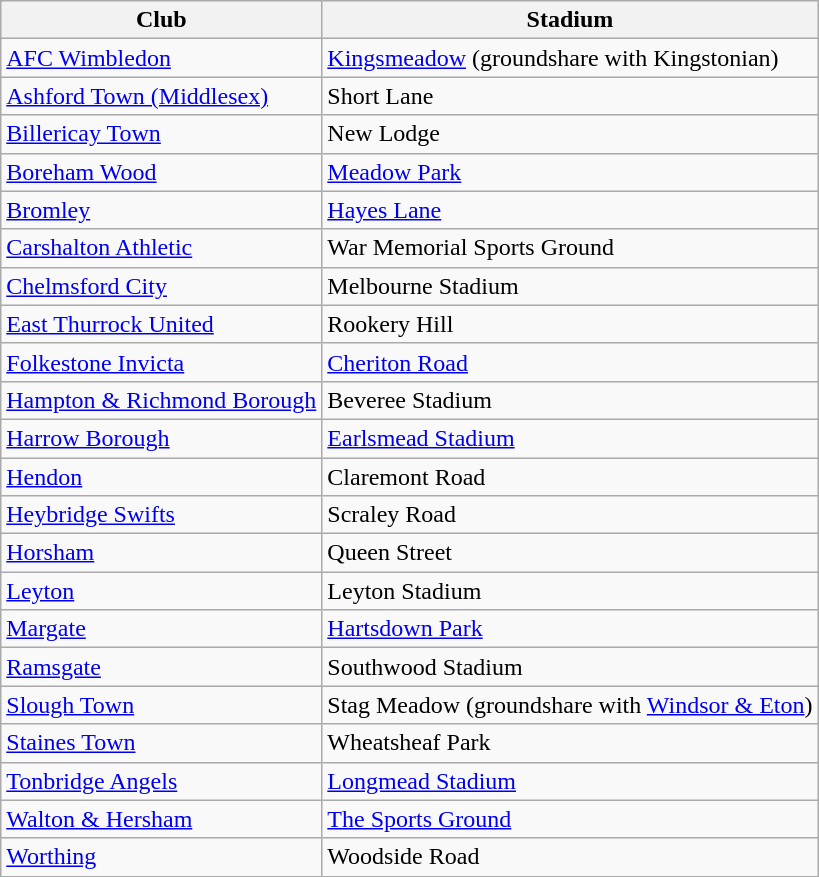<table class="wikitable sortable">
<tr>
<th>Club</th>
<th>Stadium</th>
</tr>
<tr>
<td><a href='#'>AFC Wimbledon</a></td>
<td><a href='#'>Kingsmeadow</a> (groundshare with Kingstonian)</td>
</tr>
<tr>
<td><a href='#'>Ashford Town (Middlesex)</a></td>
<td>Short Lane</td>
</tr>
<tr>
<td><a href='#'>Billericay Town</a></td>
<td>New Lodge</td>
</tr>
<tr>
<td><a href='#'>Boreham Wood</a></td>
<td><a href='#'>Meadow Park</a></td>
</tr>
<tr>
<td><a href='#'>Bromley</a></td>
<td><a href='#'>Hayes Lane</a></td>
</tr>
<tr>
<td><a href='#'>Carshalton Athletic</a></td>
<td>War Memorial Sports Ground</td>
</tr>
<tr>
<td><a href='#'>Chelmsford City</a></td>
<td>Melbourne Stadium</td>
</tr>
<tr>
<td><a href='#'>East Thurrock United</a></td>
<td>Rookery Hill</td>
</tr>
<tr>
<td><a href='#'>Folkestone Invicta</a></td>
<td><a href='#'>Cheriton Road</a></td>
</tr>
<tr>
<td><a href='#'>Hampton & Richmond Borough</a></td>
<td>Beveree Stadium</td>
</tr>
<tr>
<td><a href='#'>Harrow Borough</a></td>
<td><a href='#'>Earlsmead Stadium</a></td>
</tr>
<tr>
<td><a href='#'>Hendon</a></td>
<td>Claremont Road</td>
</tr>
<tr>
<td><a href='#'>Heybridge Swifts</a></td>
<td>Scraley Road</td>
</tr>
<tr>
<td><a href='#'>Horsham</a></td>
<td>Queen Street</td>
</tr>
<tr>
<td><a href='#'>Leyton</a></td>
<td>Leyton Stadium</td>
</tr>
<tr>
<td><a href='#'>Margate</a></td>
<td><a href='#'>Hartsdown Park</a></td>
</tr>
<tr>
<td><a href='#'>Ramsgate</a></td>
<td>Southwood Stadium</td>
</tr>
<tr>
<td><a href='#'>Slough Town</a></td>
<td>Stag Meadow (groundshare with <a href='#'>Windsor & Eton</a>)</td>
</tr>
<tr>
<td><a href='#'>Staines Town</a></td>
<td>Wheatsheaf Park</td>
</tr>
<tr>
<td><a href='#'>Tonbridge Angels</a></td>
<td><a href='#'>Longmead Stadium</a></td>
</tr>
<tr>
<td><a href='#'>Walton & Hersham</a></td>
<td><a href='#'>The Sports Ground</a></td>
</tr>
<tr>
<td><a href='#'>Worthing</a></td>
<td>Woodside Road</td>
</tr>
</table>
